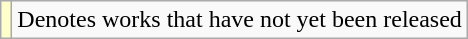<table class="wikitable">
<tr>
<td style="background:#FFFFCC;"></td>
<td>Denotes works that have not yet been released</td>
</tr>
</table>
